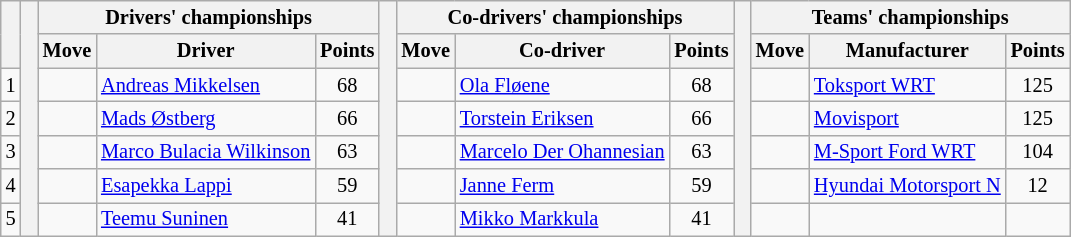<table class="wikitable" style="font-size:85%;">
<tr>
<th rowspan="2"></th>
<th rowspan="7" style="width:5px;"></th>
<th colspan="3">Drivers' championships</th>
<th rowspan="7" style="width:5px;"></th>
<th colspan="3" nowrap>Co-drivers' championships</th>
<th rowspan="7" style="width:5px;"></th>
<th colspan="3" nowrap>Teams' championships</th>
</tr>
<tr>
<th>Move</th>
<th>Driver</th>
<th>Points</th>
<th>Move</th>
<th>Co-driver</th>
<th>Points</th>
<th>Move</th>
<th>Manufacturer</th>
<th>Points</th>
</tr>
<tr>
<td align="center">1</td>
<td align="center"></td>
<td><a href='#'>Andreas Mikkelsen</a></td>
<td align="center">68</td>
<td align="center"></td>
<td><a href='#'>Ola Fløene</a></td>
<td align="center">68</td>
<td align="center"></td>
<td><a href='#'>Toksport WRT</a></td>
<td align="center">125</td>
</tr>
<tr>
<td align="center">2</td>
<td align="center"></td>
<td><a href='#'>Mads Østberg</a></td>
<td align="center">66</td>
<td align="center"></td>
<td><a href='#'>Torstein Eriksen</a></td>
<td align="center">66</td>
<td align="center"></td>
<td><a href='#'>Movisport</a></td>
<td align="center">125</td>
</tr>
<tr>
<td align="center">3</td>
<td align="center"></td>
<td><a href='#'>Marco Bulacia Wilkinson</a></td>
<td align="center">63</td>
<td align="center"></td>
<td><a href='#'>Marcelo Der Ohannesian</a></td>
<td align="center">63</td>
<td align="center"></td>
<td><a href='#'>M-Sport Ford WRT</a></td>
<td align="center">104</td>
</tr>
<tr>
<td align="center">4</td>
<td align="center"></td>
<td><a href='#'>Esapekka Lappi</a></td>
<td align="center">59</td>
<td align="center"></td>
<td><a href='#'>Janne Ferm</a></td>
<td align="center">59</td>
<td align="center"></td>
<td><a href='#'>Hyundai Motorsport N</a></td>
<td align="center">12</td>
</tr>
<tr>
<td align="center">5</td>
<td align="center"></td>
<td><a href='#'>Teemu Suninen</a></td>
<td align="center">41</td>
<td align="center"></td>
<td><a href='#'>Mikko Markkula</a></td>
<td align="center">41</td>
<td></td>
<td></td>
<td></td>
</tr>
</table>
